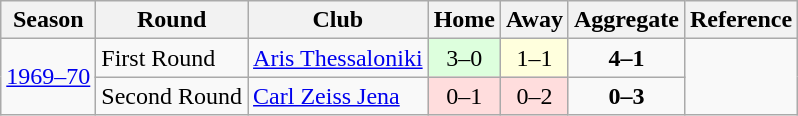<table class="wikitable">
<tr>
<th>Season</th>
<th>Round</th>
<th>Club</th>
<th>Home</th>
<th>Away</th>
<th>Aggregate</th>
<th>Reference</th>
</tr>
<tr>
<td rowspan=2><a href='#'>1969–70</a></td>
<td>First Round</td>
<td> <a href='#'>Aris Thessaloniki</a></td>
<td style="text-align:center; background:#dfd;">3–0</td>
<td style="text-align:center; background:#ffd;">1–1</td>
<td style="text-align:center;"><strong>4–1</strong></td>
<td rowspan=2></td>
</tr>
<tr>
<td>Second Round</td>
<td> <a href='#'>Carl Zeiss Jena</a></td>
<td style="text-align:center; background:#fdd;">0–1</td>
<td style="text-align:center; background:#fdd;">0–2</td>
<td style="text-align:center;"><strong>0–3</strong></td>
</tr>
</table>
